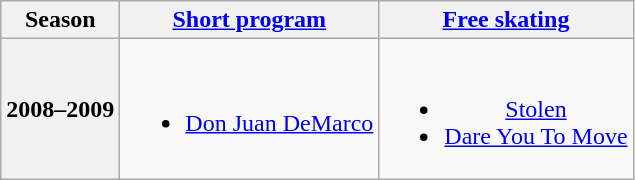<table class="wikitable" style="text-align:center">
<tr>
<th>Season</th>
<th><a href='#'>Short program</a></th>
<th><a href='#'>Free skating</a></th>
</tr>
<tr>
<th>2008–2009 <br> </th>
<td><br><ul><li><a href='#'>Don Juan DeMarco</a> <br></li></ul></td>
<td><br><ul><li><a href='#'>Stolen</a> <br></li><li><a href='#'>Dare You To Move</a> <br></li></ul></td>
</tr>
</table>
